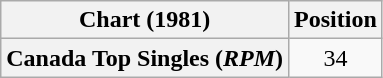<table class="wikitable plainrowheaders" style="text-align:center">
<tr>
<th>Chart (1981)</th>
<th>Position</th>
</tr>
<tr>
<th scope="row">Canada Top Singles (<em>RPM</em>)</th>
<td>34</td>
</tr>
</table>
